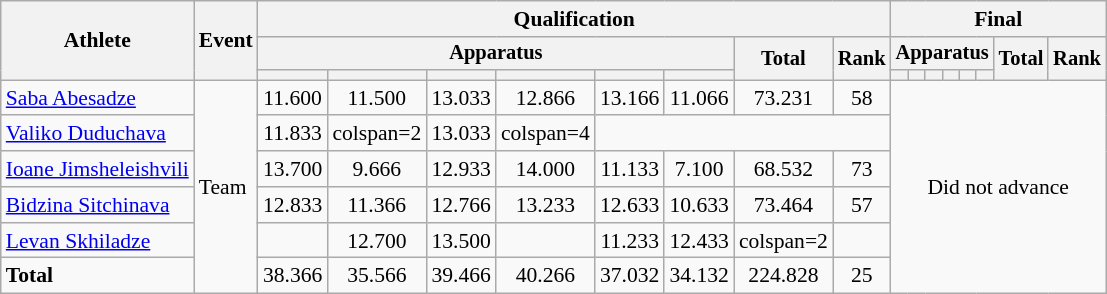<table class="wikitable" style="font-size:90%">
<tr>
<th rowspan=3>Athlete</th>
<th rowspan=3>Event</th>
<th colspan =8>Qualification</th>
<th colspan =8>Final</th>
</tr>
<tr style="font-size:95%">
<th colspan=6>Apparatus</th>
<th rowspan=2>Total</th>
<th rowspan=2>Rank</th>
<th colspan=6>Apparatus</th>
<th rowspan=2>Total</th>
<th rowspan=2>Rank</th>
</tr>
<tr style="font-size:95%">
<th></th>
<th></th>
<th></th>
<th></th>
<th></th>
<th></th>
<th></th>
<th></th>
<th></th>
<th></th>
<th></th>
<th></th>
</tr>
<tr align=center>
<td align=left><a href='#'>Saba Abesadze</a></td>
<td align=left rowspan=6>Team</td>
<td>11.600</td>
<td>11.500</td>
<td>13.033</td>
<td>12.866</td>
<td>13.166</td>
<td>11.066</td>
<td>73.231</td>
<td>58</td>
<td rowspan=6 colspan=8>Did not advance</td>
</tr>
<tr align=center>
<td align=left><a href='#'>Valiko Duduchava</a></td>
<td>11.833</td>
<td>colspan=2</td>
<td>13.033</td>
<td>colspan=4</td>
</tr>
<tr align=center>
<td align=left><a href='#'>Ioane Jimsheleishvili</a></td>
<td>13.700</td>
<td>9.666</td>
<td>12.933</td>
<td>14.000</td>
<td>11.133</td>
<td>7.100</td>
<td>68.532</td>
<td>73</td>
</tr>
<tr align=center>
<td align=left><a href='#'>Bidzina Sitchinava</a></td>
<td>12.833</td>
<td>11.366</td>
<td>12.766</td>
<td>13.233</td>
<td>12.633</td>
<td>10.633</td>
<td>73.464</td>
<td>57</td>
</tr>
<tr align=center>
<td align=left><a href='#'>Levan Skhiladze</a></td>
<td></td>
<td>12.700</td>
<td>13.500</td>
<td></td>
<td>11.233</td>
<td>12.433</td>
<td>colspan=2</td>
</tr>
<tr align=center>
<td align=left><strong>Total</strong></td>
<td>38.366</td>
<td>35.566</td>
<td>39.466</td>
<td>40.266</td>
<td>37.032</td>
<td>34.132</td>
<td>224.828</td>
<td>25</td>
</tr>
</table>
